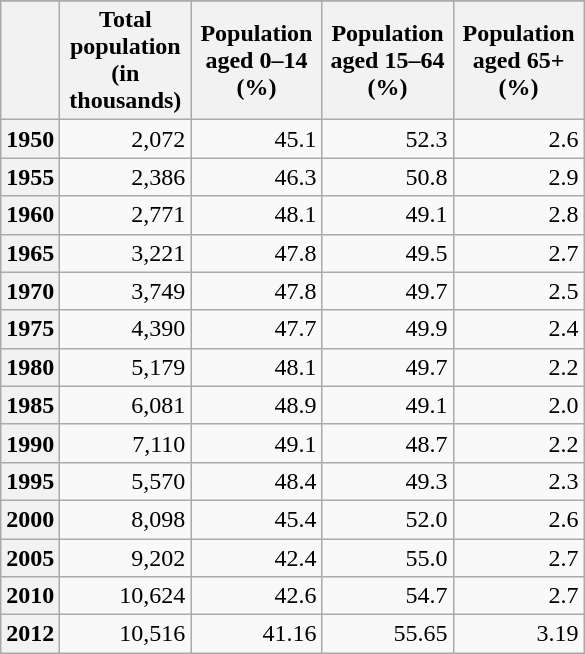<table class="wikitable plainrowheaders" style="text-align: right;">
<tr>
</tr>
<tr>
<th></th>
<th scope="col" style="width:80px;">Total population (in thousands)</th>
<th scope="col" style="width:80px;">Population aged 0–14 (%)</th>
<th scope="col" style="width:80px;">Population aged 15–64 (%)</th>
<th scope="col" style="width:80px;">Population aged 65+ (%)</th>
</tr>
<tr>
<th scope="row">1950</th>
<td>2,072</td>
<td>45.1</td>
<td>52.3</td>
<td>2.6</td>
</tr>
<tr>
<th scope="row">1955</th>
<td>2,386</td>
<td>46.3</td>
<td>50.8</td>
<td>2.9</td>
</tr>
<tr>
<th scope="row">1960</th>
<td>2,771</td>
<td>48.1</td>
<td>49.1</td>
<td>2.8</td>
</tr>
<tr>
<th scope="row">1965</th>
<td>3,221</td>
<td>47.8</td>
<td>49.5</td>
<td>2.7</td>
</tr>
<tr>
<th scope="row">1970</th>
<td>3,749</td>
<td>47.8</td>
<td>49.7</td>
<td>2.5</td>
</tr>
<tr>
<th scope="row">1975</th>
<td>4,390</td>
<td>47.7</td>
<td>49.9</td>
<td>2.4</td>
</tr>
<tr>
<th scope="row">1980</th>
<td>5,179</td>
<td>48.1</td>
<td>49.7</td>
<td>2.2</td>
</tr>
<tr>
<th scope="row">1985</th>
<td>6,081</td>
<td>48.9</td>
<td>49.1</td>
<td>2.0</td>
</tr>
<tr>
<th scope="row">1990</th>
<td>7,110</td>
<td>49.1</td>
<td>48.7</td>
<td>2.2</td>
</tr>
<tr>
<th scope="row">1995</th>
<td>5,570</td>
<td>48.4</td>
<td>49.3</td>
<td>2.3</td>
</tr>
<tr>
<th scope="row">2000</th>
<td>8,098</td>
<td>45.4</td>
<td>52.0</td>
<td>2.6</td>
</tr>
<tr>
<th scope="row">2005</th>
<td>9,202</td>
<td>42.4</td>
<td>55.0</td>
<td>2.7</td>
</tr>
<tr>
<th scope="row">2010</th>
<td>10,624</td>
<td>42.6</td>
<td>54.7</td>
<td>2.7</td>
</tr>
<tr>
<th scope="row">2012</th>
<td>10,516</td>
<td>41.16</td>
<td>55.65</td>
<td>3.19</td>
</tr>
</table>
